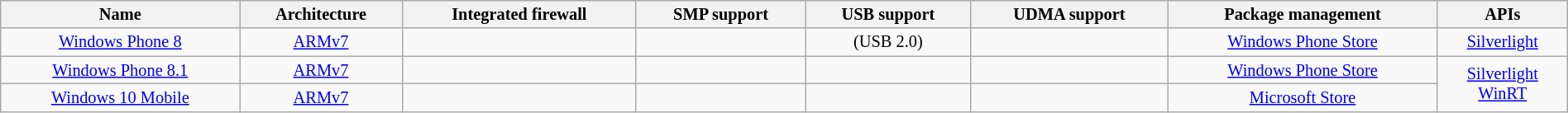<table class="wikitable sortable sort-under" style=font-size:85%;text-align:center;width:100%>
<tr>
<th>Name</th>
<th>Architecture</th>
<th>Integrated firewall</th>
<th>SMP support</th>
<th>USB support</th>
<th>UDMA support</th>
<th>Package management</th>
<th>APIs</th>
</tr>
<tr>
<td><a href='#'>Windows Phone 8</a></td>
<td><a href='#'>ARMv7</a></td>
<td></td>
<td></td>
<td> (USB 2.0)</td>
<td></td>
<td><a href='#'>Windows Phone Store</a></td>
<td><a href='#'>Silverlight</a></td>
</tr>
<tr>
<td><a href='#'>Windows Phone 8.1</a></td>
<td><a href='#'>ARMv7</a></td>
<td></td>
<td></td>
<td></td>
<td></td>
<td><a href='#'>Windows Phone Store</a></td>
<td rowspan=2><a href='#'>Silverlight</a><br><a href='#'>WinRT</a></td>
</tr>
<tr>
<td><a href='#'>Windows 10 Mobile</a></td>
<td><a href='#'>ARMv7</a></td>
<td></td>
<td></td>
<td></td>
<td></td>
<td><a href='#'>Microsoft Store</a></td>
</tr>
</table>
